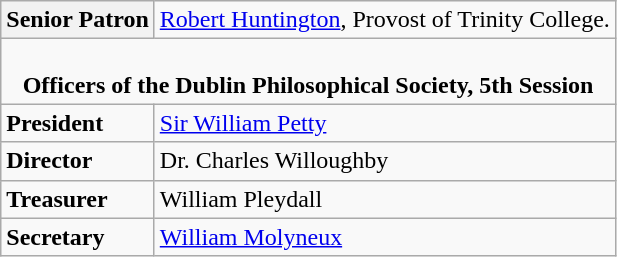<table class="wikitable" border="1">
<tr>
<th>Senior Patron</th>
<td><a href='#'>Robert Huntington</a>, Provost of Trinity College.</td>
</tr>
<tr>
<td colspan="2" style="text-align:center;"><br><strong>Officers of the Dublin Philosophical Society, 5th Session</strong></td>
</tr>
<tr>
<td><strong>President</strong></td>
<td><a href='#'>Sir William Petty</a></td>
</tr>
<tr>
<td><strong>Director</strong></td>
<td>Dr. Charles Willoughby</td>
</tr>
<tr>
<td><strong>Treasurer</strong></td>
<td>William Pleydall</td>
</tr>
<tr>
<td><strong>Secretary</strong></td>
<td><a href='#'>William Molyneux</a></td>
</tr>
</table>
